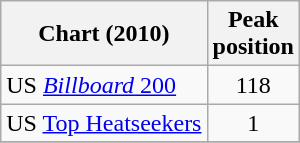<table class="wikitable sortable">
<tr>
<th>Chart (2010)</th>
<th>Peak<br>position</th>
</tr>
<tr>
<td>US <a href='#'><em>Billboard</em> 200</a></td>
<td align="center">118</td>
</tr>
<tr>
<td>US <a href='#'>Top Heatseekers</a></td>
<td align="center">1</td>
</tr>
<tr>
</tr>
</table>
